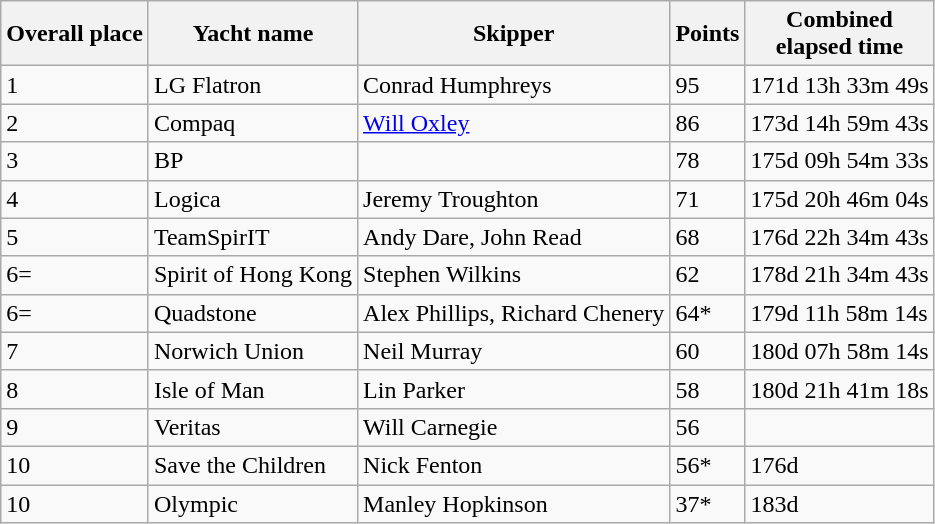<table class="wikitable">
<tr>
<th>Overall place </th>
<th>Yacht name</th>
<th>Skipper</th>
<th>Points</th>
<th>Combined<br>elapsed time</th>
</tr>
<tr>
<td>1</td>
<td>LG Flatron</td>
<td>Conrad Humphreys</td>
<td>95</td>
<td>171d 13h 33m 49s</td>
</tr>
<tr>
<td>2</td>
<td>Compaq</td>
<td><a href='#'>Will Oxley</a></td>
<td>86</td>
<td>173d 14h 59m 43s</td>
</tr>
<tr>
<td>3</td>
<td>BP</td>
<td> </td>
<td>78</td>
<td>175d 09h 54m 33s</td>
</tr>
<tr>
<td>4</td>
<td>Logica</td>
<td>Jeremy Troughton</td>
<td>71</td>
<td>175d 20h 46m 04s</td>
</tr>
<tr>
<td>5</td>
<td>TeamSpirIT</td>
<td>Andy Dare, John Read</td>
<td>68</td>
<td>176d 22h 34m 43s</td>
</tr>
<tr>
<td>6=</td>
<td>Spirit of Hong Kong</td>
<td>Stephen Wilkins</td>
<td>62</td>
<td>178d 21h 34m 43s</td>
</tr>
<tr>
<td>6=</td>
<td>Quadstone</td>
<td>Alex Phillips, Richard Chenery</td>
<td>64*</td>
<td>179d 11h 58m 14s</td>
</tr>
<tr>
<td>7</td>
<td>Norwich Union</td>
<td>Neil Murray</td>
<td>60</td>
<td>180d 07h 58m 14s</td>
</tr>
<tr>
<td>8</td>
<td>Isle of Man</td>
<td>Lin Parker</td>
<td>58</td>
<td>180d 21h 41m 18s</td>
</tr>
<tr>
<td>9</td>
<td>Veritas</td>
<td>Will Carnegie</td>
<td>56</td>
<td></td>
</tr>
<tr>
<td>10</td>
<td>Save the Children</td>
<td>Nick Fenton</td>
<td>56*</td>
<td>176d</td>
</tr>
<tr>
<td>10</td>
<td>Olympic</td>
<td>Manley Hopkinson</td>
<td>37*</td>
<td>183d</td>
</tr>
</table>
